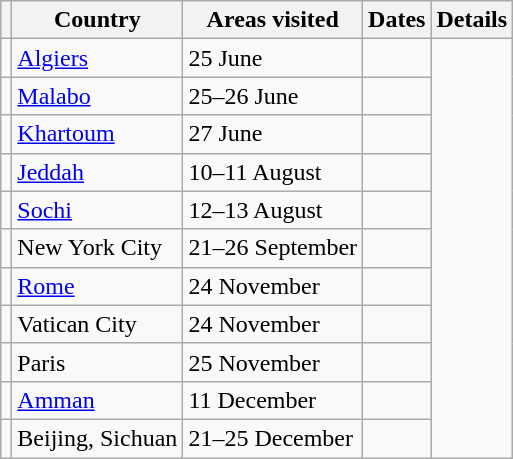<table class="wikitable sortable">
<tr>
<th></th>
<th>Country</th>
<th>Areas visited</th>
<th>Dates</th>
<th class="unsortable">Details</th>
</tr>
<tr>
<td></td>
<td><a href='#'>Algiers</a></td>
<td>25 June</td>
<td></td>
</tr>
<tr>
<td></td>
<td><a href='#'>Malabo</a></td>
<td>25–26 June</td>
<td></td>
</tr>
<tr>
<td></td>
<td><a href='#'>Khartoum</a></td>
<td>27 June</td>
<td></td>
</tr>
<tr>
<td></td>
<td><a href='#'>Jeddah</a></td>
<td>10–11 August</td>
<td></td>
</tr>
<tr>
<td></td>
<td><a href='#'>Sochi</a></td>
<td>12–13 August</td>
<td></td>
</tr>
<tr>
<td></td>
<td>New York City</td>
<td>21–26 September</td>
<td></td>
</tr>
<tr>
<td></td>
<td><a href='#'>Rome</a></td>
<td>24 November</td>
<td></td>
</tr>
<tr>
<td></td>
<td>Vatican City</td>
<td>24 November</td>
<td></td>
</tr>
<tr>
<td></td>
<td>Paris</td>
<td>25 November</td>
<td></td>
</tr>
<tr>
<td></td>
<td><a href='#'>Amman</a></td>
<td>11 December</td>
<td></td>
</tr>
<tr>
<td></td>
<td>Beijing, Sichuan</td>
<td>21–25 December</td>
<td></td>
</tr>
</table>
